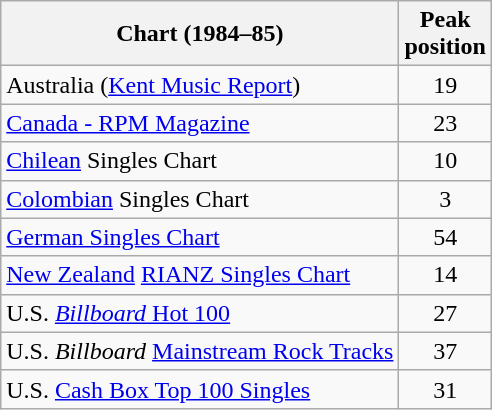<table class="wikitable sortable">
<tr>
<th>Chart (1984–85)</th>
<th>Peak<br>position</th>
</tr>
<tr>
<td align="left">Australia (<a href='#'>Kent Music Report</a>)</td>
<td align="center">19</td>
</tr>
<tr>
<td><a href='#'>Canada - RPM Magazine</a></td>
<td align="center">23</td>
</tr>
<tr>
<td><a href='#'>Chilean</a> Singles Chart</td>
<td align="center">10</td>
</tr>
<tr>
<td><a href='#'>Colombian</a> Singles Chart</td>
<td align="center">3</td>
</tr>
<tr>
<td><a href='#'>German Singles Chart</a></td>
<td align="center">54</td>
</tr>
<tr>
<td><a href='#'>New Zealand</a> <a href='#'>RIANZ Singles Chart</a></td>
<td align="center">14</td>
</tr>
<tr>
<td>U.S. <a href='#'><em>Billboard</em> Hot 100</a></td>
<td align="center">27</td>
</tr>
<tr>
<td>U.S. <em>Billboard</em> <a href='#'>Mainstream Rock Tracks</a></td>
<td align="center">37</td>
</tr>
<tr>
<td>U.S. <a href='#'>Cash Box Top 100 Singles</a></td>
<td align="center">31</td>
</tr>
</table>
